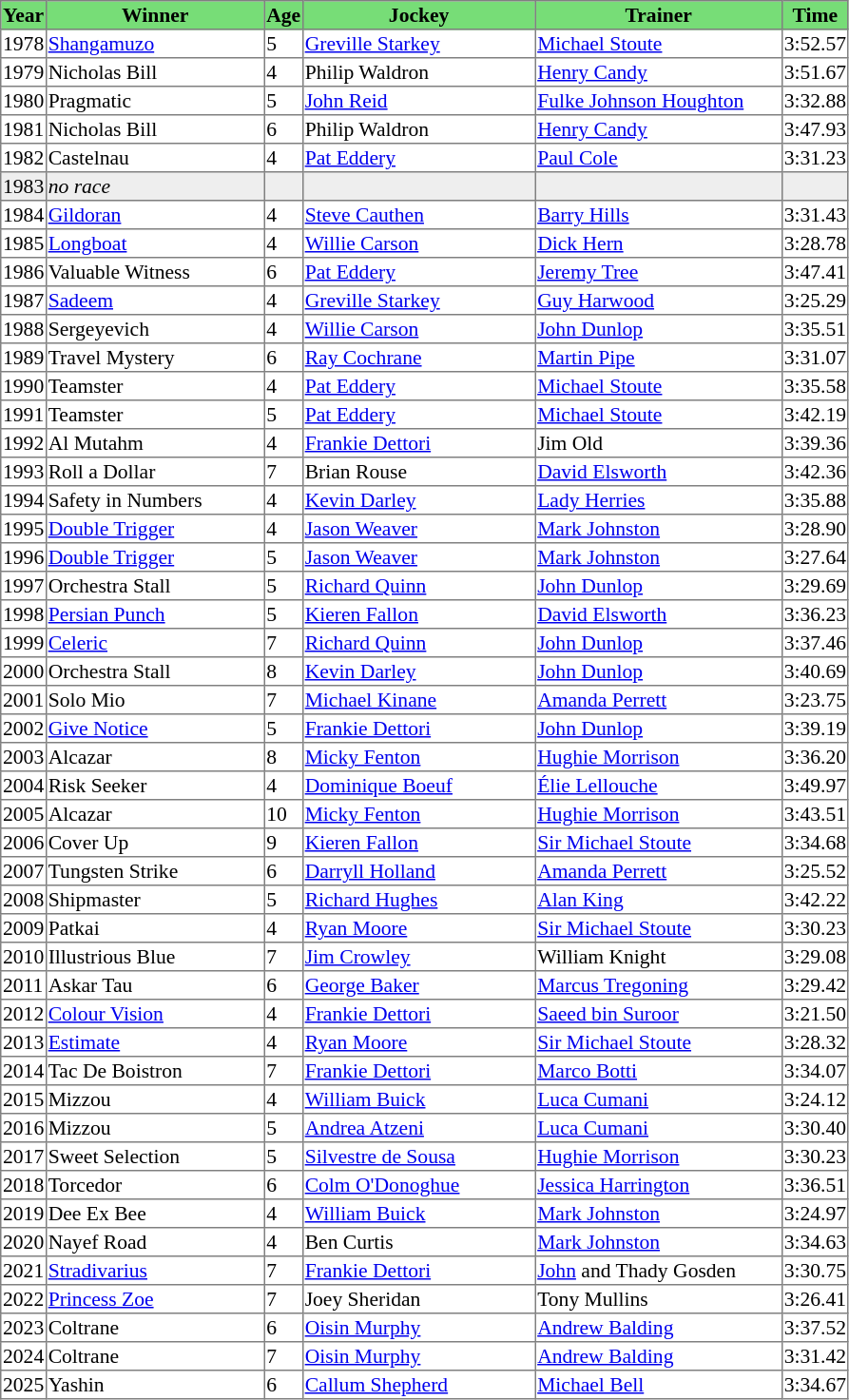<table class = "sortable" | border="1" style="border-collapse: collapse; font-size:90%">
<tr bgcolor="#77dd77" align="center">
<th>Year</th>
<th>Winner</th>
<th>Age</th>
<th>Jockey</th>
<th>Trainer</th>
<th>Time</th>
</tr>
<tr>
<td>1978</td>
<td width=150px><a href='#'>Shangamuzo</a></td>
<td>5</td>
<td width=160px><a href='#'>Greville Starkey</a></td>
<td width=170px><a href='#'>Michael Stoute</a></td>
<td>3:52.57</td>
</tr>
<tr>
<td>1979</td>
<td>Nicholas Bill</td>
<td>4</td>
<td>Philip Waldron</td>
<td><a href='#'>Henry Candy</a></td>
<td>3:51.67</td>
</tr>
<tr>
<td>1980</td>
<td>Pragmatic</td>
<td>5</td>
<td><a href='#'>John Reid</a></td>
<td><a href='#'>Fulke Johnson Houghton</a></td>
<td>3:32.88</td>
</tr>
<tr>
<td>1981</td>
<td>Nicholas Bill</td>
<td>6</td>
<td>Philip Waldron</td>
<td><a href='#'>Henry Candy</a></td>
<td>3:47.93</td>
</tr>
<tr>
<td>1982</td>
<td>Castelnau</td>
<td>4</td>
<td><a href='#'>Pat Eddery</a></td>
<td><a href='#'>Paul Cole</a></td>
<td>3:31.23</td>
</tr>
<tr bgcolor="#eeeeee">
<td>1983</td>
<td><em>no race</em> </td>
<td></td>
<td></td>
<td></td>
<td></td>
</tr>
<tr>
<td>1984</td>
<td><a href='#'>Gildoran</a></td>
<td>4</td>
<td><a href='#'>Steve Cauthen</a></td>
<td><a href='#'>Barry Hills</a></td>
<td>3:31.43</td>
</tr>
<tr>
<td>1985</td>
<td><a href='#'>Longboat</a></td>
<td>4</td>
<td><a href='#'>Willie Carson</a></td>
<td><a href='#'>Dick Hern</a></td>
<td>3:28.78</td>
</tr>
<tr>
<td>1986</td>
<td>Valuable Witness</td>
<td>6</td>
<td><a href='#'>Pat Eddery</a></td>
<td><a href='#'>Jeremy Tree</a></td>
<td>3:47.41</td>
</tr>
<tr>
<td>1987</td>
<td><a href='#'>Sadeem</a></td>
<td>4</td>
<td><a href='#'>Greville Starkey</a></td>
<td><a href='#'>Guy Harwood</a></td>
<td>3:25.29</td>
</tr>
<tr>
<td>1988</td>
<td>Sergeyevich</td>
<td>4</td>
<td><a href='#'>Willie Carson</a></td>
<td><a href='#'>John Dunlop</a></td>
<td>3:35.51</td>
</tr>
<tr>
<td>1989</td>
<td>Travel Mystery</td>
<td>6</td>
<td><a href='#'>Ray Cochrane</a></td>
<td><a href='#'>Martin Pipe</a></td>
<td>3:31.07</td>
</tr>
<tr>
<td>1990</td>
<td>Teamster</td>
<td>4</td>
<td><a href='#'>Pat Eddery</a></td>
<td><a href='#'>Michael Stoute</a></td>
<td>3:35.58</td>
</tr>
<tr>
<td>1991</td>
<td>Teamster</td>
<td>5</td>
<td><a href='#'>Pat Eddery</a></td>
<td><a href='#'>Michael Stoute</a></td>
<td>3:42.19</td>
</tr>
<tr>
<td>1992</td>
<td>Al Mutahm</td>
<td>4</td>
<td><a href='#'>Frankie Dettori</a></td>
<td>Jim Old</td>
<td>3:39.36</td>
</tr>
<tr>
<td>1993</td>
<td>Roll a Dollar</td>
<td>7</td>
<td>Brian Rouse</td>
<td><a href='#'>David Elsworth</a></td>
<td>3:42.36</td>
</tr>
<tr>
<td>1994</td>
<td>Safety in Numbers</td>
<td>4</td>
<td><a href='#'>Kevin Darley</a></td>
<td><a href='#'>Lady Herries</a></td>
<td>3:35.88</td>
</tr>
<tr>
<td>1995</td>
<td><a href='#'>Double Trigger</a></td>
<td>4</td>
<td><a href='#'>Jason Weaver</a></td>
<td><a href='#'>Mark Johnston</a></td>
<td>3:28.90</td>
</tr>
<tr>
<td>1996</td>
<td><a href='#'>Double Trigger</a></td>
<td>5</td>
<td><a href='#'>Jason Weaver</a></td>
<td><a href='#'>Mark Johnston</a></td>
<td>3:27.64</td>
</tr>
<tr>
<td>1997</td>
<td>Orchestra Stall</td>
<td>5</td>
<td><a href='#'>Richard Quinn</a></td>
<td><a href='#'>John Dunlop</a></td>
<td>3:29.69</td>
</tr>
<tr>
<td>1998</td>
<td><a href='#'>Persian Punch</a> </td>
<td>5</td>
<td><a href='#'>Kieren Fallon</a></td>
<td><a href='#'>David Elsworth</a></td>
<td>3:36.23</td>
</tr>
<tr>
<td>1999</td>
<td><a href='#'>Celeric</a></td>
<td>7</td>
<td><a href='#'>Richard Quinn</a></td>
<td><a href='#'>John Dunlop</a></td>
<td>3:37.46</td>
</tr>
<tr>
<td>2000</td>
<td>Orchestra Stall</td>
<td>8</td>
<td><a href='#'>Kevin Darley</a></td>
<td><a href='#'>John Dunlop</a></td>
<td>3:40.69</td>
</tr>
<tr>
<td>2001</td>
<td>Solo Mio </td>
<td>7</td>
<td><a href='#'>Michael Kinane</a></td>
<td><a href='#'>Amanda Perrett</a></td>
<td>3:23.75</td>
</tr>
<tr>
<td>2002</td>
<td><a href='#'>Give Notice</a></td>
<td>5</td>
<td><a href='#'>Frankie Dettori</a></td>
<td><a href='#'>John Dunlop</a></td>
<td>3:39.19</td>
</tr>
<tr>
<td>2003</td>
<td>Alcazar</td>
<td>8</td>
<td><a href='#'>Micky Fenton</a></td>
<td><a href='#'>Hughie Morrison</a></td>
<td>3:36.20</td>
</tr>
<tr>
<td>2004</td>
<td>Risk Seeker</td>
<td>4</td>
<td><a href='#'>Dominique Boeuf</a></td>
<td><a href='#'>Élie Lellouche</a></td>
<td>3:49.97</td>
</tr>
<tr>
<td>2005</td>
<td>Alcazar </td>
<td>10</td>
<td><a href='#'>Micky Fenton</a></td>
<td><a href='#'>Hughie Morrison</a></td>
<td>3:43.51</td>
</tr>
<tr>
<td>2006</td>
<td>Cover Up </td>
<td>9</td>
<td><a href='#'>Kieren Fallon</a></td>
<td><a href='#'>Sir Michael Stoute</a></td>
<td>3:34.68</td>
</tr>
<tr>
<td>2007</td>
<td>Tungsten Strike</td>
<td>6</td>
<td><a href='#'>Darryll Holland</a></td>
<td><a href='#'>Amanda Perrett</a></td>
<td>3:25.52</td>
</tr>
<tr>
<td>2008</td>
<td>Shipmaster</td>
<td>5</td>
<td><a href='#'>Richard Hughes</a></td>
<td><a href='#'>Alan King</a></td>
<td>3:42.22</td>
</tr>
<tr>
<td>2009</td>
<td>Patkai</td>
<td>4</td>
<td><a href='#'>Ryan Moore</a></td>
<td><a href='#'>Sir Michael Stoute</a></td>
<td>3:30.23</td>
</tr>
<tr>
<td>2010</td>
<td>Illustrious Blue</td>
<td>7</td>
<td><a href='#'>Jim Crowley</a></td>
<td>William Knight</td>
<td>3:29.08</td>
</tr>
<tr>
<td>2011</td>
<td>Askar Tau</td>
<td>6</td>
<td><a href='#'>George Baker</a></td>
<td><a href='#'>Marcus Tregoning</a></td>
<td>3:29.42</td>
</tr>
<tr>
<td>2012</td>
<td><a href='#'>Colour Vision</a> </td>
<td>4</td>
<td><a href='#'>Frankie Dettori</a></td>
<td><a href='#'>Saeed bin Suroor</a></td>
<td>3:21.50</td>
</tr>
<tr>
<td>2013</td>
<td><a href='#'>Estimate</a></td>
<td>4</td>
<td><a href='#'>Ryan Moore</a></td>
<td><a href='#'>Sir Michael Stoute</a></td>
<td>3:28.32</td>
</tr>
<tr>
<td>2014</td>
<td>Tac De Boistron</td>
<td>7</td>
<td><a href='#'>Frankie Dettori</a></td>
<td><a href='#'>Marco Botti</a></td>
<td>3:34.07</td>
</tr>
<tr>
<td>2015</td>
<td>Mizzou</td>
<td>4</td>
<td><a href='#'>William Buick</a></td>
<td><a href='#'>Luca Cumani</a></td>
<td>3:24.12</td>
</tr>
<tr>
<td>2016</td>
<td>Mizzou</td>
<td>5</td>
<td><a href='#'>Andrea Atzeni</a></td>
<td><a href='#'>Luca Cumani</a></td>
<td>3:30.40</td>
</tr>
<tr>
<td>2017</td>
<td>Sweet Selection</td>
<td>5</td>
<td><a href='#'>Silvestre de Sousa</a></td>
<td><a href='#'>Hughie Morrison</a></td>
<td>3:30.23</td>
</tr>
<tr>
<td>2018</td>
<td>Torcedor</td>
<td>6</td>
<td><a href='#'>Colm O'Donoghue</a></td>
<td><a href='#'>Jessica Harrington</a></td>
<td>3:36.51</td>
</tr>
<tr>
<td>2019</td>
<td>Dee Ex Bee</td>
<td>4</td>
<td><a href='#'>William Buick</a></td>
<td><a href='#'>Mark Johnston</a></td>
<td>3:24.97</td>
</tr>
<tr>
<td>2020</td>
<td>Nayef Road</td>
<td>4</td>
<td>Ben Curtis</td>
<td><a href='#'>Mark Johnston</a></td>
<td>3:34.63</td>
</tr>
<tr>
<td>2021</td>
<td><a href='#'>Stradivarius</a></td>
<td>7</td>
<td><a href='#'>Frankie Dettori</a></td>
<td><a href='#'>John</a> and Thady Gosden</td>
<td>3:30.75</td>
</tr>
<tr>
<td>2022</td>
<td><a href='#'>Princess Zoe</a></td>
<td>7</td>
<td>Joey Sheridan</td>
<td>Tony Mullins</td>
<td>3:26.41</td>
</tr>
<tr>
<td>2023</td>
<td>Coltrane</td>
<td>6</td>
<td><a href='#'>Oisin Murphy</a></td>
<td><a href='#'>Andrew  Balding</a></td>
<td>3:37.52</td>
</tr>
<tr>
<td>2024</td>
<td>Coltrane</td>
<td>7</td>
<td><a href='#'>Oisin Murphy</a></td>
<td><a href='#'>Andrew  Balding</a></td>
<td>3:31.42</td>
</tr>
<tr>
<td>2025</td>
<td>Yashin</td>
<td>6</td>
<td><a href='#'>Callum Shepherd</a></td>
<td><a href='#'>Michael Bell</a></td>
<td>3:34.67</td>
</tr>
</table>
